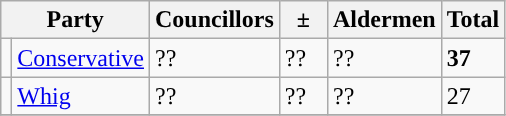<table class="wikitable">
<tr>
<th colspan="2">Party</th>
<th>Councillors</th>
<th>  ±  </th>
<th>Aldermen</th>
<th>Total</th>
</tr>
<tr>
<td style="background-color: "></td>
<td><a href='#'>Conservative</a></td>
<td>??</td>
<td>??</td>
<td>??</td>
<td><strong>37</strong></td>
</tr>
<tr>
<td style="background-color: "></td>
<td><a href='#'>Whig</a></td>
<td>??</td>
<td>??</td>
<td>??</td>
<td>27</td>
</tr>
<tr>
</tr>
</table>
